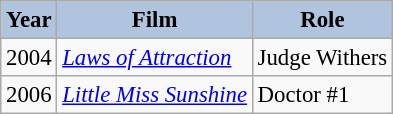<table class="wikitable" style="font-size:95%;">
<tr>
<th style="background:#B0C4DE;">Year</th>
<th style="background:#B0C4DE;">Film</th>
<th style="background:#B0C4DE;">Role</th>
</tr>
<tr>
<td>2004</td>
<td><em><a href='#'>Laws of Attraction</a></em></td>
<td>Judge Withers</td>
</tr>
<tr>
<td>2006</td>
<td><em><a href='#'>Little Miss Sunshine</a></em></td>
<td>Doctor #1</td>
</tr>
</table>
